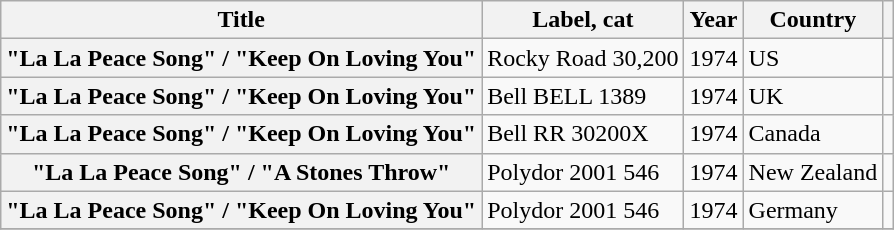<table class="wikitable plainrowheaders sortable">
<tr>
<th scope="col">Title</th>
<th scope="col">Label, cat</th>
<th scope="col">Year</th>
<th scope="col">Country</th>
<th scope="col" class="unsortable"></th>
</tr>
<tr>
<th scope="row">"La La Peace Song" / "Keep On Loving You"</th>
<td>Rocky Road 30,200</td>
<td>1974</td>
<td>US</td>
<td></td>
</tr>
<tr>
<th scope="row">"La La Peace Song" / "Keep On Loving You"</th>
<td>Bell BELL 1389</td>
<td>1974</td>
<td>UK</td>
<td></td>
</tr>
<tr>
<th scope="row">"La La Peace Song" / "Keep On Loving You"</th>
<td>Bell RR 30200X</td>
<td>1974</td>
<td>Canada</td>
<td></td>
</tr>
<tr>
<th scope="row">"La La Peace Song" / "A Stones Throw"</th>
<td>Polydor 2001 546</td>
<td>1974</td>
<td>New Zealand</td>
<td></td>
</tr>
<tr>
<th scope="row">"La La Peace Song" / "Keep On Loving You"</th>
<td>Polydor 2001 546</td>
<td>1974</td>
<td>Germany</td>
<td></td>
</tr>
<tr>
</tr>
</table>
